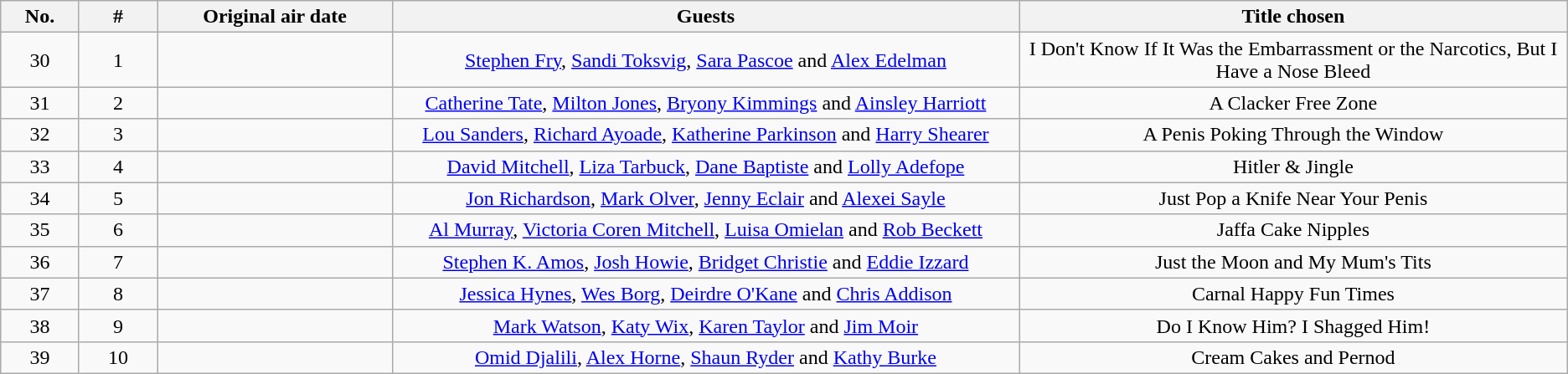<table class="wikitable" style="text-align:center;">
<tr>
<th style="width:5%;">No.</th>
<th style="width:5%;">#</th>
<th style="width:15%;">Original air date</th>
<th style="width:40%;">Guests</th>
<th style="width:35%;">Title chosen</th>
</tr>
<tr>
<td>30</td>
<td>1</td>
<td></td>
<td><a href='#'>Stephen Fry</a>, <a href='#'>Sandi Toksvig</a>, <a href='#'>Sara Pascoe</a> and <a href='#'>Alex Edelman</a></td>
<td>I Don't Know If It Was the Embarrassment or the Narcotics, But I Have a Nose Bleed</td>
</tr>
<tr>
<td>31</td>
<td>2</td>
<td></td>
<td><a href='#'>Catherine Tate</a>, <a href='#'>Milton Jones</a>, <a href='#'>Bryony Kimmings</a> and <a href='#'>Ainsley Harriott</a></td>
<td>A Clacker Free Zone</td>
</tr>
<tr>
<td>32</td>
<td>3</td>
<td></td>
<td><a href='#'>Lou Sanders</a>, <a href='#'>Richard Ayoade</a>, <a href='#'>Katherine Parkinson</a> and <a href='#'>Harry Shearer</a></td>
<td>A Penis Poking Through the Window</td>
</tr>
<tr>
<td>33</td>
<td>4</td>
<td></td>
<td><a href='#'>David Mitchell</a>, <a href='#'>Liza Tarbuck</a>, <a href='#'>Dane Baptiste</a> and <a href='#'>Lolly Adefope</a></td>
<td>Hitler & Jingle</td>
</tr>
<tr>
<td>34</td>
<td>5</td>
<td></td>
<td><a href='#'>Jon Richardson</a>, <a href='#'>Mark Olver</a>, <a href='#'>Jenny Eclair</a> and <a href='#'>Alexei Sayle</a></td>
<td>Just Pop a Knife Near Your Penis</td>
</tr>
<tr>
<td>35</td>
<td>6</td>
<td></td>
<td><a href='#'>Al Murray</a>, <a href='#'>Victoria Coren Mitchell</a>, <a href='#'>Luisa Omielan</a> and <a href='#'>Rob Beckett</a></td>
<td>Jaffa Cake Nipples</td>
</tr>
<tr>
<td>36</td>
<td>7</td>
<td></td>
<td><a href='#'>Stephen K. Amos</a>, <a href='#'>Josh Howie</a>, <a href='#'>Bridget Christie</a> and <a href='#'>Eddie Izzard</a></td>
<td>Just the Moon and My Mum's Tits</td>
</tr>
<tr>
<td>37</td>
<td>8</td>
<td></td>
<td><a href='#'>Jessica Hynes</a>, <a href='#'>Wes Borg</a>, <a href='#'>Deirdre O'Kane</a> and <a href='#'>Chris Addison</a></td>
<td>Carnal Happy Fun Times</td>
</tr>
<tr>
<td>38</td>
<td>9</td>
<td></td>
<td><a href='#'>Mark Watson</a>, <a href='#'>Katy Wix</a>, <a href='#'>Karen Taylor</a> and <a href='#'>Jim Moir</a></td>
<td>Do I Know Him? I Shagged Him!</td>
</tr>
<tr>
<td>39</td>
<td>10</td>
<td></td>
<td><a href='#'>Omid Djalili</a>, <a href='#'>Alex Horne</a>, <a href='#'>Shaun Ryder</a> and <a href='#'>Kathy Burke</a></td>
<td>Cream Cakes and Pernod</td>
</tr>
</table>
